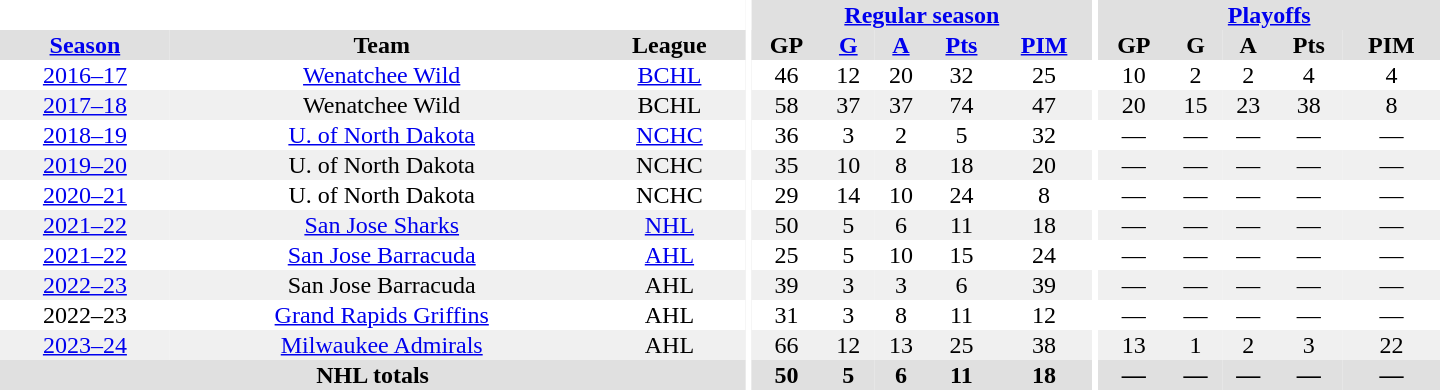<table border="0" cellpadding="1" cellspacing="0" style="text-align:center; width:60em">
<tr bgcolor="#e0e0e0">
<th colspan="3" bgcolor="#ffffff"></th>
<th rowspan="99" bgcolor="#ffffff"></th>
<th colspan="5"><a href='#'>Regular season</a></th>
<th rowspan="99" bgcolor="#ffffff"></th>
<th colspan="5"><a href='#'>Playoffs</a></th>
</tr>
<tr bgcolor="#e0e0e0">
<th><a href='#'>Season</a></th>
<th>Team</th>
<th>League</th>
<th>GP</th>
<th><a href='#'>G</a></th>
<th><a href='#'>A</a></th>
<th><a href='#'>Pts</a></th>
<th><a href='#'>PIM</a></th>
<th>GP</th>
<th>G</th>
<th>A</th>
<th>Pts</th>
<th>PIM</th>
</tr>
<tr>
<td><a href='#'>2016–17</a></td>
<td><a href='#'>Wenatchee Wild</a></td>
<td><a href='#'>BCHL</a></td>
<td>46</td>
<td>12</td>
<td>20</td>
<td>32</td>
<td>25</td>
<td>10</td>
<td>2</td>
<td>2</td>
<td>4</td>
<td>4</td>
</tr>
<tr bgcolor="#f0f0f0">
<td><a href='#'>2017–18</a></td>
<td>Wenatchee Wild</td>
<td>BCHL</td>
<td>58</td>
<td>37</td>
<td>37</td>
<td>74</td>
<td>47</td>
<td>20</td>
<td>15</td>
<td>23</td>
<td>38</td>
<td>8</td>
</tr>
<tr>
<td><a href='#'>2018–19</a></td>
<td><a href='#'>U. of North Dakota</a></td>
<td><a href='#'>NCHC</a></td>
<td>36</td>
<td>3</td>
<td>2</td>
<td>5</td>
<td>32</td>
<td>—</td>
<td>—</td>
<td>—</td>
<td>—</td>
<td>—</td>
</tr>
<tr bgcolor="#f0f0f0">
<td><a href='#'>2019–20</a></td>
<td>U. of North Dakota</td>
<td>NCHC</td>
<td>35</td>
<td>10</td>
<td>8</td>
<td>18</td>
<td>20</td>
<td>—</td>
<td>—</td>
<td>—</td>
<td>—</td>
<td>—</td>
</tr>
<tr>
<td><a href='#'>2020–21</a></td>
<td>U. of North Dakota</td>
<td>NCHC</td>
<td>29</td>
<td>14</td>
<td>10</td>
<td>24</td>
<td>8</td>
<td>—</td>
<td>—</td>
<td>—</td>
<td>—</td>
<td>—</td>
</tr>
<tr bgcolor="#f0f0f0">
<td><a href='#'>2021–22</a></td>
<td><a href='#'>San Jose Sharks</a></td>
<td><a href='#'>NHL</a></td>
<td>50</td>
<td>5</td>
<td>6</td>
<td>11</td>
<td>18</td>
<td>—</td>
<td>—</td>
<td>—</td>
<td>—</td>
<td>—</td>
</tr>
<tr>
<td><a href='#'>2021–22</a></td>
<td><a href='#'>San Jose Barracuda</a></td>
<td><a href='#'>AHL</a></td>
<td>25</td>
<td>5</td>
<td>10</td>
<td>15</td>
<td>24</td>
<td>—</td>
<td>—</td>
<td>—</td>
<td>—</td>
<td>—</td>
</tr>
<tr bgcolor="#f0f0f0">
<td><a href='#'>2022–23</a></td>
<td>San Jose Barracuda</td>
<td>AHL</td>
<td>39</td>
<td>3</td>
<td>3</td>
<td>6</td>
<td>39</td>
<td>—</td>
<td>—</td>
<td>—</td>
<td>—</td>
<td>—</td>
</tr>
<tr>
<td>2022–23</td>
<td><a href='#'>Grand Rapids Griffins</a></td>
<td>AHL</td>
<td>31</td>
<td>3</td>
<td>8</td>
<td>11</td>
<td>12</td>
<td>—</td>
<td>—</td>
<td>—</td>
<td>—</td>
<td>—</td>
</tr>
<tr bgcolor="#f0f0f0">
<td><a href='#'>2023–24</a></td>
<td><a href='#'>Milwaukee Admirals</a></td>
<td>AHL</td>
<td>66</td>
<td>12</td>
<td>13</td>
<td>25</td>
<td>38</td>
<td>13</td>
<td>1</td>
<td>2</td>
<td>3</td>
<td>22</td>
</tr>
<tr bgcolor="#e0e0e0">
<th colspan="3">NHL totals</th>
<th>50</th>
<th>5</th>
<th>6</th>
<th>11</th>
<th>18</th>
<th>—</th>
<th>—</th>
<th>—</th>
<th>—</th>
<th>—</th>
</tr>
</table>
